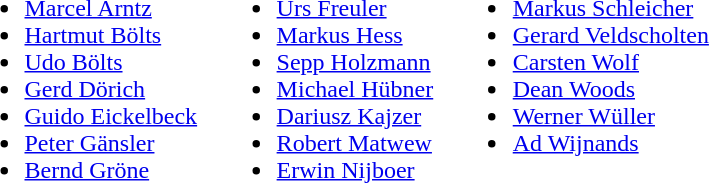<table>
<tr>
<td valign="top"><br><ul><li> <a href='#'>Marcel Arntz</a></li><li> <a href='#'>Hartmut Bölts</a></li><li> <a href='#'>Udo Bölts</a></li><li> <a href='#'>Gerd Dörich</a></li><li> <a href='#'>Guido Eickelbeck</a></li><li> <a href='#'>Peter Gänsler</a></li><li> <a href='#'>Bernd Gröne</a></li></ul></td>
<td width="5"> </td>
<td valign="top"><br><ul><li> <a href='#'>Urs Freuler</a></li><li> <a href='#'>Markus Hess</a></li><li> <a href='#'>Sepp Holzmann</a></li><li> <a href='#'>Michael Hübner</a></li><li> <a href='#'>Dariusz Kajzer</a></li><li> <a href='#'>Robert Matwew</a></li><li> <a href='#'>Erwin Nijboer</a></li></ul></td>
<td width="5"> </td>
<td valign="top"><br><ul><li> <a href='#'>Markus Schleicher</a></li><li> <a href='#'>Gerard Veldscholten</a></li><li> <a href='#'>Carsten Wolf</a></li><li> <a href='#'>Dean Woods</a></li><li> <a href='#'>Werner Wüller</a></li><li> <a href='#'>Ad Wijnands</a></li></ul></td>
</tr>
</table>
